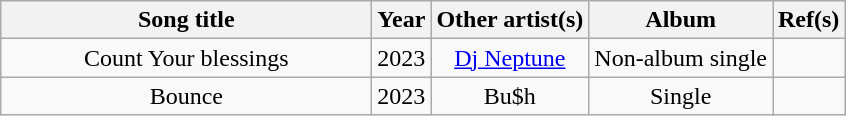<table class="wikitable sortable plainrowheaders" style="text-align:center;">
<tr>
<th scope="col" style="width:15em;">Song title</th>
<th scope="col">Year</th>
<th scope="col">Other artist(s)</th>
<th scope="col">Album</th>
<th>Ref(s)</th>
</tr>
<tr>
<td>Count Your blessings</td>
<td>2023</td>
<td><a href='#'>Dj Neptune</a></td>
<td>Non-album single</td>
<td></td>
</tr>
<tr>
<td>Bounce</td>
<td>2023</td>
<td>Bu$h</td>
<td>Single</td>
<td></td>
</tr>
</table>
